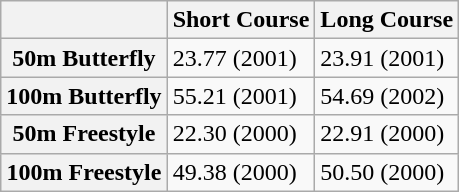<table class="wikitable">
<tr>
<th></th>
<th>Short Course</th>
<th>Long Course</th>
</tr>
<tr>
<th align="center">50m Butterfly</th>
<td>23.77 (2001)</td>
<td>23.91 (2001)</td>
</tr>
<tr>
<th align="center">100m Butterfly</th>
<td>55.21 (2001)</td>
<td>54.69 (2002)</td>
</tr>
<tr>
<th align="center">50m Freestyle</th>
<td>22.30 (2000)</td>
<td>22.91 (2000)</td>
</tr>
<tr>
<th align="center">100m Freestyle</th>
<td>49.38 (2000)</td>
<td>50.50 (2000)</td>
</tr>
</table>
